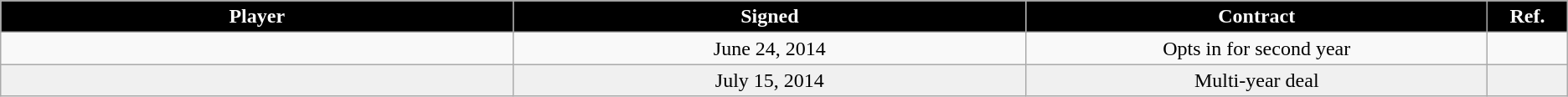<table class="wikitable sortable sortable" style="text-align: center;">
<tr>
<th style="background:#000; color:white" width="10%">Player</th>
<th style="background:#000; color:white" width="10%">Signed</th>
<th style="background:#000; color:white" width="9%">Contract</th>
<th style="background:#000; color:white" width="1%" class="unsortable">Ref.</th>
</tr>
<tr>
<td></td>
<td>June 24, 2014</td>
<td>Opts in for second year</td>
<td></td>
</tr>
<tr style="background:#f0f0f0;">
<td></td>
<td>July 15, 2014</td>
<td>Multi-year deal</td>
<td></td>
</tr>
</table>
